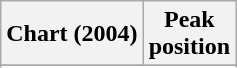<table class="wikitable sortable plainrowheaders">
<tr>
<th scope="col">Chart (2004)</th>
<th scope="col">Peak<br>position</th>
</tr>
<tr>
</tr>
<tr>
</tr>
<tr>
</tr>
<tr>
</tr>
</table>
